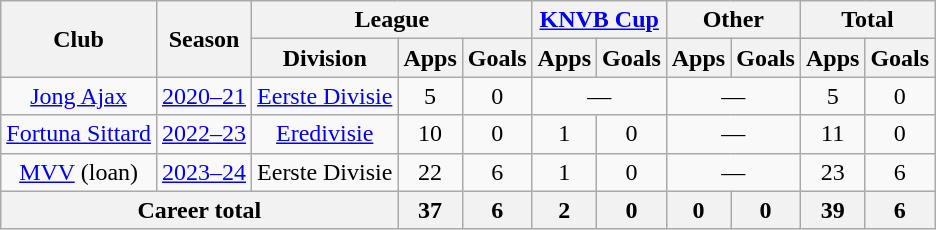<table class="wikitable" style="text-align:center">
<tr>
<th rowspan="2">Club</th>
<th rowspan="2">Season</th>
<th colspan="3">League</th>
<th colspan="2"><a href='#'>KNVB Cup</a></th>
<th colspan="2">Other</th>
<th colspan="2">Total</th>
</tr>
<tr>
<th>Division</th>
<th>Apps</th>
<th>Goals</th>
<th>Apps</th>
<th>Goals</th>
<th>Apps</th>
<th>Goals</th>
<th>Apps</th>
<th>Goals</th>
</tr>
<tr>
<td><a href='#'>Jong Ajax</a></td>
<td><a href='#'>2020–21</a></td>
<td><a href='#'>Eerste Divisie</a></td>
<td>5</td>
<td>0</td>
<td colspan="2">—</td>
<td colspan="2">—</td>
<td>5</td>
<td>0</td>
</tr>
<tr>
<td><a href='#'>Fortuna Sittard</a></td>
<td><a href='#'>2022–23</a></td>
<td><a href='#'>Eredivisie</a></td>
<td>10</td>
<td>0</td>
<td>1</td>
<td>0</td>
<td colspan="2">—</td>
<td>11</td>
<td>0</td>
</tr>
<tr>
<td><a href='#'>MVV</a> (loan)</td>
<td><a href='#'>2023–24</a></td>
<td>Eerste Divisie</td>
<td>22</td>
<td>6</td>
<td>1</td>
<td>0</td>
<td colspan="2">—</td>
<td>23</td>
<td>6</td>
</tr>
<tr>
<th colspan="3">Career total</th>
<th>37</th>
<th>6</th>
<th>2</th>
<th>0</th>
<th>0</th>
<th>0</th>
<th>39</th>
<th>6</th>
</tr>
</table>
